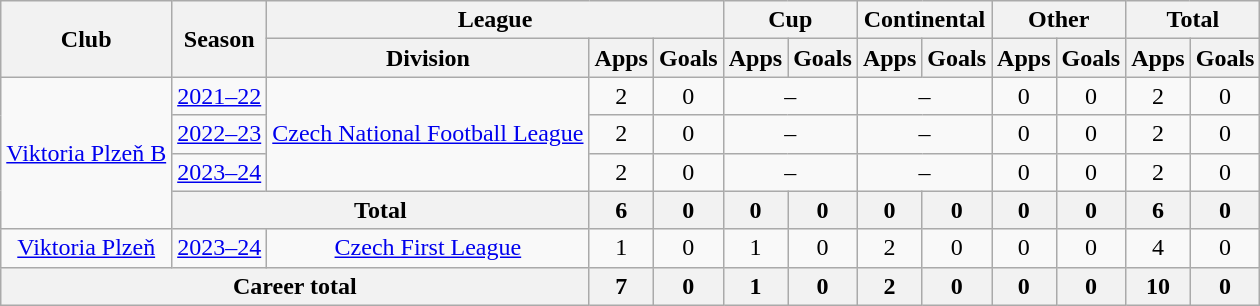<table class=wikitable style=text-align:center>
<tr>
<th rowspan="2">Club</th>
<th rowspan="2">Season</th>
<th colspan="3">League</th>
<th colspan="2">Cup</th>
<th colspan="2">Continental</th>
<th colspan="2">Other</th>
<th colspan="2">Total</th>
</tr>
<tr>
<th>Division</th>
<th>Apps</th>
<th>Goals</th>
<th>Apps</th>
<th>Goals</th>
<th>Apps</th>
<th>Goals</th>
<th>Apps</th>
<th>Goals</th>
<th>Apps</th>
<th>Goals</th>
</tr>
<tr>
<td rowspan="4"><a href='#'>Viktoria Plzeň B</a></td>
<td><a href='#'>2021–22</a></td>
<td rowspan="3"><a href='#'>Czech National Football League</a></td>
<td>2</td>
<td>0</td>
<td colspan="2">–</td>
<td colspan="2">–</td>
<td>0</td>
<td>0</td>
<td>2</td>
<td>0</td>
</tr>
<tr>
<td><a href='#'>2022–23</a></td>
<td>2</td>
<td>0</td>
<td colspan="2">–</td>
<td colspan="2">–</td>
<td>0</td>
<td>0</td>
<td>2</td>
<td>0</td>
</tr>
<tr>
<td><a href='#'>2023–24</a></td>
<td>2</td>
<td>0</td>
<td colspan="2">–</td>
<td colspan="2">–</td>
<td>0</td>
<td>0</td>
<td>2</td>
<td>0</td>
</tr>
<tr>
<th colspan="2"><strong>Total</strong></th>
<th>6</th>
<th>0</th>
<th>0</th>
<th>0</th>
<th>0</th>
<th>0</th>
<th>0</th>
<th>0</th>
<th>6</th>
<th>0</th>
</tr>
<tr>
<td><a href='#'>Viktoria Plzeň</a></td>
<td><a href='#'>2023–24</a></td>
<td><a href='#'>Czech First League</a></td>
<td>1</td>
<td>0</td>
<td>1</td>
<td>0</td>
<td>2</td>
<td>0</td>
<td>0</td>
<td>0</td>
<td>4</td>
<td>0</td>
</tr>
<tr>
<th colspan="3"><strong>Career total</strong></th>
<th>7</th>
<th>0</th>
<th>1</th>
<th>0</th>
<th>2</th>
<th>0</th>
<th>0</th>
<th>0</th>
<th>10</th>
<th>0</th>
</tr>
</table>
